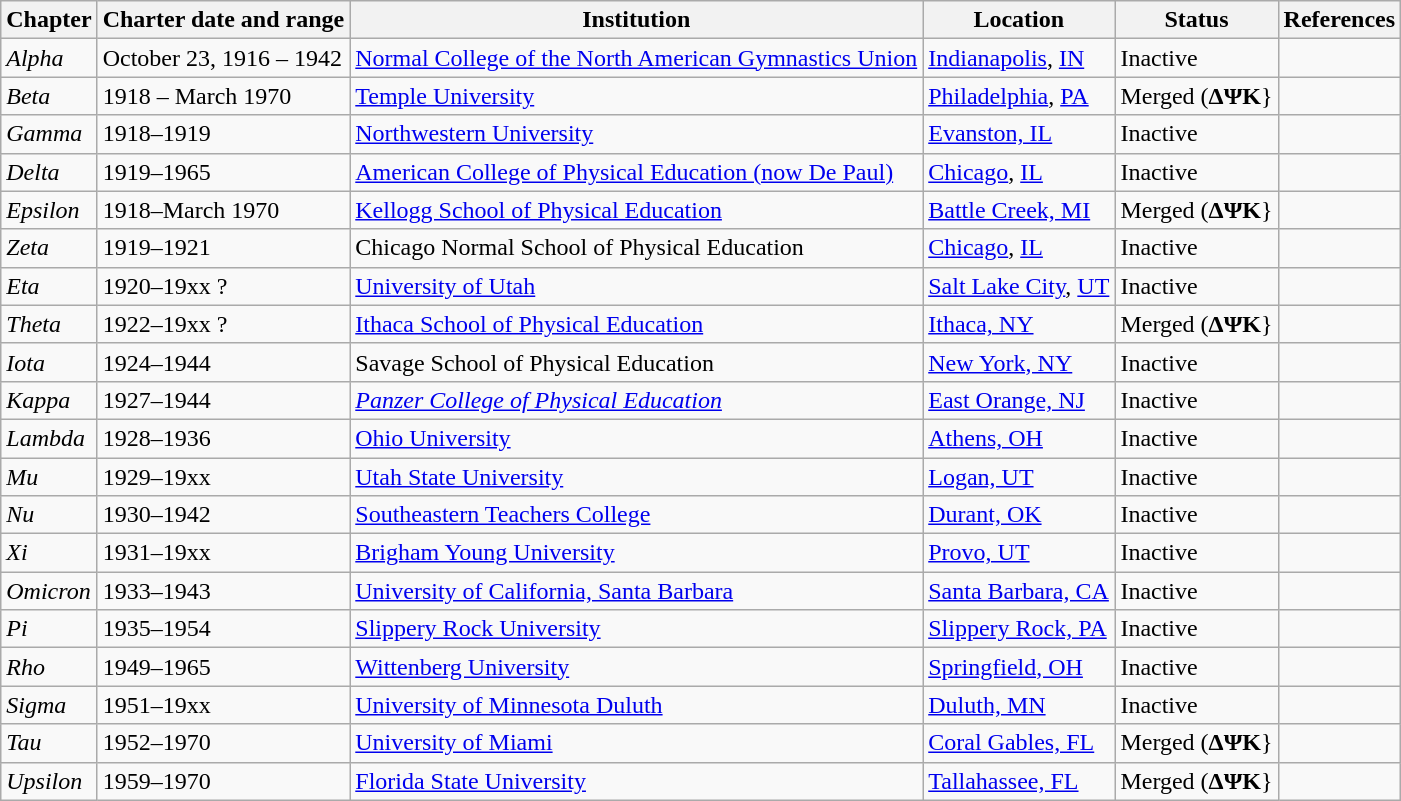<table class="wikitable sortable">
<tr>
<th>Chapter</th>
<th>Charter date and range</th>
<th>Institution</th>
<th>Location</th>
<th>Status</th>
<th>References</th>
</tr>
<tr>
<td><em>Alpha</em></td>
<td>October 23, 1916 – 1942</td>
<td><a href='#'>Normal College of the North American Gymnastics Union</a></td>
<td><a href='#'>Indianapolis</a>, <a href='#'>IN</a></td>
<td>Inactive</td>
<td></td>
</tr>
<tr>
<td><em>Beta</em></td>
<td>1918 – March 1970</td>
<td><a href='#'>Temple University</a></td>
<td><a href='#'>Philadelphia</a>, <a href='#'>PA</a></td>
<td>Merged (<strong>ΔΨΚ</strong>}</td>
<td></td>
</tr>
<tr>
<td><em>Gamma</em></td>
<td>1918–1919</td>
<td><a href='#'>Northwestern University</a></td>
<td><a href='#'>Evanston, IL</a></td>
<td>Inactive</td>
<td></td>
</tr>
<tr>
<td><em>Delta</em></td>
<td>1919–1965</td>
<td><a href='#'>American College of Physical Education (now De Paul)</a></td>
<td><a href='#'>Chicago</a>, <a href='#'>IL</a></td>
<td>Inactive</td>
<td></td>
</tr>
<tr>
<td><em>Epsilon</em></td>
<td>1918–March 1970</td>
<td><a href='#'>Kellogg School of Physical Education</a></td>
<td><a href='#'>Battle Creek, MI</a></td>
<td>Merged (<strong>ΔΨΚ</strong>}</td>
<td></td>
</tr>
<tr>
<td><em>Zeta</em></td>
<td>1919–1921</td>
<td>Chicago Normal School of Physical Education</td>
<td><a href='#'>Chicago</a>, <a href='#'>IL</a></td>
<td>Inactive</td>
<td></td>
</tr>
<tr>
<td><em>Eta</em></td>
<td>1920–19xx ?</td>
<td><a href='#'>University of Utah</a></td>
<td><a href='#'>Salt Lake City</a>, <a href='#'>UT</a></td>
<td>Inactive</td>
<td></td>
</tr>
<tr>
<td><em>Theta</em></td>
<td>1922–19xx ?</td>
<td><a href='#'>Ithaca School of Physical Education</a></td>
<td><a href='#'>Ithaca, NY</a></td>
<td>Merged (<strong>ΔΨΚ</strong>}</td>
<td></td>
</tr>
<tr>
<td><em>Iota</em></td>
<td>1924–1944</td>
<td>Savage School of Physical Education</td>
<td><a href='#'>New York, NY</a></td>
<td>Inactive</td>
<td></td>
</tr>
<tr>
<td><em>Kappa</em></td>
<td>1927–1944</td>
<td><a href='#'><em>Panzer College of Physical Education</em></a></td>
<td><a href='#'>East Orange, NJ</a></td>
<td>Inactive</td>
<td></td>
</tr>
<tr>
<td><em>Lambda</em></td>
<td>1928–1936</td>
<td><a href='#'>Ohio University</a></td>
<td><a href='#'>Athens, OH</a></td>
<td>Inactive</td>
<td></td>
</tr>
<tr>
<td><em>Mu</em></td>
<td>1929–19xx</td>
<td><a href='#'>Utah State University</a></td>
<td><a href='#'>Logan, UT</a></td>
<td>Inactive</td>
<td></td>
</tr>
<tr>
<td><em>Nu</em></td>
<td>1930–1942</td>
<td><a href='#'>Southeastern Teachers College</a></td>
<td><a href='#'>Durant, OK</a></td>
<td>Inactive</td>
<td></td>
</tr>
<tr>
<td><em>Xi</em></td>
<td>1931–19xx</td>
<td><a href='#'>Brigham Young University</a></td>
<td><a href='#'>Provo, UT</a></td>
<td>Inactive</td>
<td></td>
</tr>
<tr>
<td><em>Omicron</em></td>
<td>1933–1943</td>
<td><a href='#'>University of California, Santa Barbara</a></td>
<td><a href='#'>Santa Barbara, CA</a></td>
<td>Inactive</td>
<td></td>
</tr>
<tr>
<td><em>Pi</em></td>
<td>1935–1954</td>
<td><a href='#'>Slippery Rock University</a></td>
<td><a href='#'>Slippery Rock, PA</a></td>
<td>Inactive</td>
<td></td>
</tr>
<tr>
<td><em>Rho</em></td>
<td>1949–1965</td>
<td><a href='#'>Wittenberg University</a></td>
<td><a href='#'>Springfield, OH</a></td>
<td>Inactive</td>
<td></td>
</tr>
<tr>
<td><em>Sigma</em></td>
<td>1951–19xx</td>
<td><a href='#'>University of Minnesota Duluth</a></td>
<td><a href='#'>Duluth, MN</a></td>
<td>Inactive</td>
<td></td>
</tr>
<tr>
<td><em>Tau</em></td>
<td>1952–1970</td>
<td><a href='#'>University of Miami</a></td>
<td><a href='#'>Coral Gables, FL</a></td>
<td>Merged (<strong>ΔΨΚ</strong>}</td>
<td></td>
</tr>
<tr>
<td><em>Upsilon</em></td>
<td>1959–1970</td>
<td><a href='#'>Florida State University</a></td>
<td><a href='#'>Tallahassee, FL</a></td>
<td>Merged (<strong>ΔΨΚ</strong>}</td>
<td></td>
</tr>
</table>
